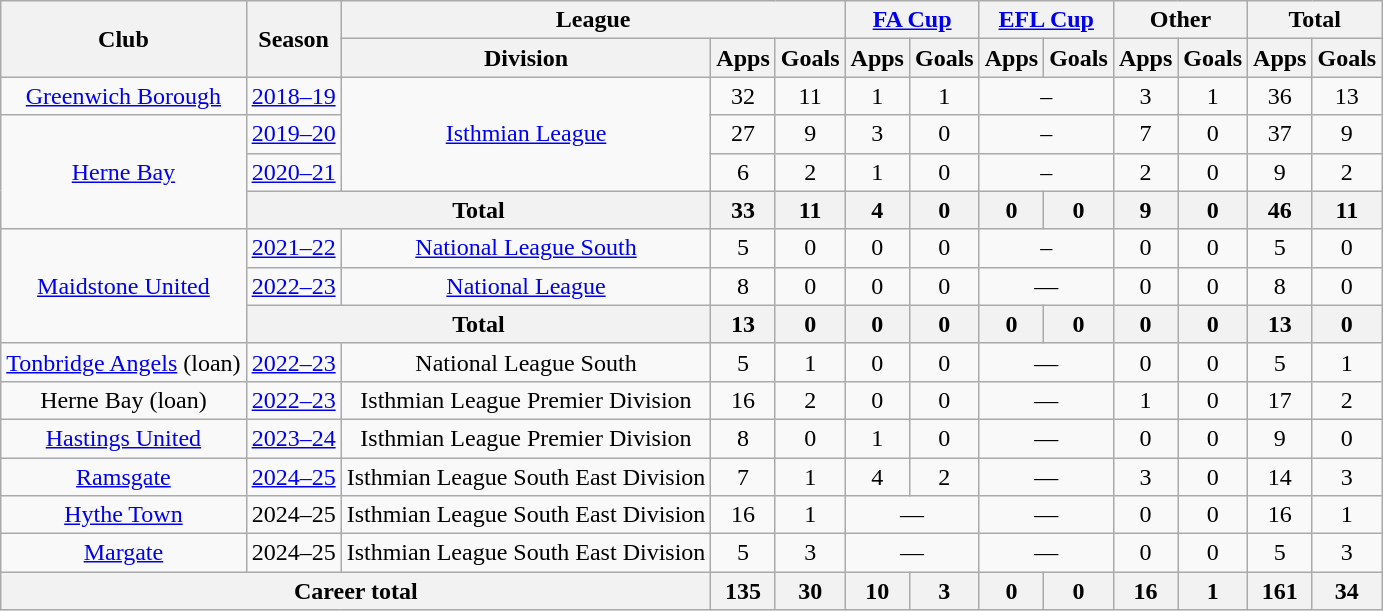<table class=wikitable style=text-align:center>
<tr>
<th rowspan=2>Club</th>
<th rowspan=2>Season</th>
<th colspan=3>League</th>
<th colspan=2><a href='#'>FA Cup</a></th>
<th colspan=2><a href='#'>EFL Cup</a></th>
<th colspan=2>Other</th>
<th colspan=2>Total</th>
</tr>
<tr>
<th>Division</th>
<th>Apps</th>
<th>Goals</th>
<th>Apps</th>
<th>Goals</th>
<th>Apps</th>
<th>Goals</th>
<th>Apps</th>
<th>Goals</th>
<th>Apps</th>
<th>Goals</th>
</tr>
<tr>
<td><a href='#'>Greenwich Borough</a></td>
<td><a href='#'>2018–19</a></td>
<td rowspan="3"><a href='#'>Isthmian League</a></td>
<td>32</td>
<td>11</td>
<td>1</td>
<td>1</td>
<td colspan="2">–</td>
<td>3</td>
<td>1</td>
<td>36</td>
<td>13</td>
</tr>
<tr>
<td rowspan="3"><a href='#'>Herne Bay</a></td>
<td><a href='#'>2019–20</a></td>
<td>27</td>
<td>9</td>
<td>3</td>
<td>0</td>
<td colspan="2">–</td>
<td>7</td>
<td>0</td>
<td>37</td>
<td>9</td>
</tr>
<tr>
<td><a href='#'>2020–21</a></td>
<td>6</td>
<td>2</td>
<td>1</td>
<td>0</td>
<td colspan="2">–</td>
<td>2</td>
<td>0</td>
<td>9</td>
<td>2</td>
</tr>
<tr>
<th colspan=2>Total</th>
<th>33</th>
<th>11</th>
<th>4</th>
<th>0</th>
<th>0</th>
<th>0</th>
<th>9</th>
<th>0</th>
<th>46</th>
<th>11</th>
</tr>
<tr>
<td rowspan="3"><a href='#'>Maidstone United</a></td>
<td><a href='#'>2021–22</a></td>
<td><a href='#'>National League South</a></td>
<td>5</td>
<td>0</td>
<td>0</td>
<td>0</td>
<td colspan="2">–</td>
<td>0</td>
<td>0</td>
<td>5</td>
<td>0</td>
</tr>
<tr>
<td><a href='#'>2022–23</a></td>
<td><a href='#'>National League</a></td>
<td>8</td>
<td>0</td>
<td>0</td>
<td>0</td>
<td colspan="2">—</td>
<td>0</td>
<td>0</td>
<td>8</td>
<td>0</td>
</tr>
<tr>
<th colspan="2">Total</th>
<th>13</th>
<th>0</th>
<th>0</th>
<th>0</th>
<th>0</th>
<th>0</th>
<th>0</th>
<th>0</th>
<th>13</th>
<th>0</th>
</tr>
<tr>
<td><a href='#'>Tonbridge Angels</a> (loan)</td>
<td><a href='#'>2022–23</a></td>
<td>National League South</td>
<td>5</td>
<td>1</td>
<td>0</td>
<td>0</td>
<td colspan="2">—</td>
<td>0</td>
<td>0</td>
<td>5</td>
<td>1</td>
</tr>
<tr>
<td>Herne Bay (loan)</td>
<td><a href='#'>2022–23</a></td>
<td>Isthmian League Premier Division</td>
<td>16</td>
<td>2</td>
<td>0</td>
<td>0</td>
<td colspan="2">—</td>
<td>1</td>
<td>0</td>
<td>17</td>
<td>2</td>
</tr>
<tr>
<td><a href='#'>Hastings United</a></td>
<td><a href='#'>2023–24</a></td>
<td>Isthmian League Premier Division</td>
<td>8</td>
<td>0</td>
<td>1</td>
<td>0</td>
<td colspan="2">—</td>
<td>0</td>
<td>0</td>
<td>9</td>
<td>0</td>
</tr>
<tr>
<td><a href='#'>Ramsgate</a></td>
<td><a href='#'>2024–25</a></td>
<td>Isthmian League South East Division</td>
<td>7</td>
<td>1</td>
<td>4</td>
<td>2</td>
<td colspan="2">—</td>
<td>3</td>
<td>0</td>
<td>14</td>
<td>3</td>
</tr>
<tr>
<td><a href='#'>Hythe Town</a></td>
<td>2024–25</td>
<td>Isthmian League South East Division</td>
<td>16</td>
<td>1</td>
<td colspan="2">—</td>
<td colspan="2">—</td>
<td>0</td>
<td>0</td>
<td>16</td>
<td>1</td>
</tr>
<tr>
<td><a href='#'>Margate</a></td>
<td>2024–25</td>
<td>Isthmian League South East Division</td>
<td>5</td>
<td>3</td>
<td colspan="2">—</td>
<td colspan="2">—</td>
<td>0</td>
<td>0</td>
<td>5</td>
<td>3</td>
</tr>
<tr>
<th colspan=3>Career total</th>
<th>135</th>
<th>30</th>
<th>10</th>
<th>3</th>
<th>0</th>
<th>0</th>
<th>16</th>
<th>1</th>
<th>161</th>
<th>34</th>
</tr>
</table>
